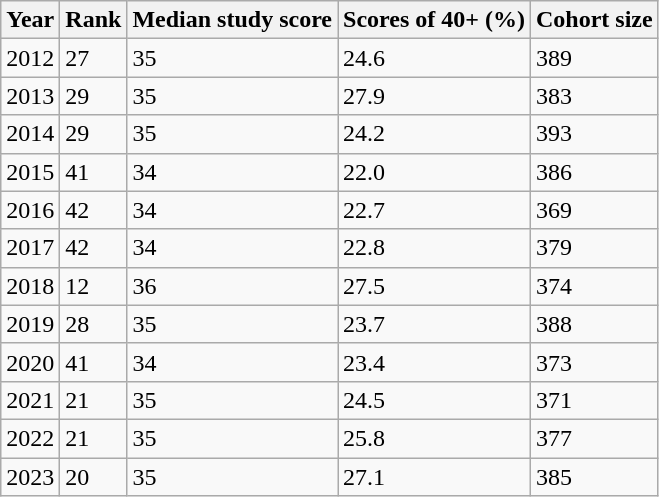<table class="wikitable">
<tr>
<th>Year</th>
<th>Rank</th>
<th>Median study score</th>
<th>Scores of 40+ (%)</th>
<th>Cohort size</th>
</tr>
<tr>
<td>2012</td>
<td>27</td>
<td>35</td>
<td>24.6</td>
<td>389</td>
</tr>
<tr>
<td>2013</td>
<td>29</td>
<td>35</td>
<td>27.9</td>
<td>383</td>
</tr>
<tr>
<td>2014</td>
<td>29</td>
<td>35</td>
<td>24.2</td>
<td>393</td>
</tr>
<tr>
<td>2015</td>
<td>41</td>
<td>34</td>
<td>22.0</td>
<td>386</td>
</tr>
<tr>
<td>2016</td>
<td>42</td>
<td>34</td>
<td>22.7</td>
<td>369</td>
</tr>
<tr>
<td>2017</td>
<td>42</td>
<td>34</td>
<td>22.8</td>
<td>379</td>
</tr>
<tr>
<td>2018</td>
<td>12</td>
<td>36</td>
<td>27.5</td>
<td>374</td>
</tr>
<tr>
<td>2019</td>
<td>28</td>
<td>35</td>
<td>23.7</td>
<td>388</td>
</tr>
<tr>
<td>2020</td>
<td>41</td>
<td>34</td>
<td>23.4</td>
<td>373</td>
</tr>
<tr>
<td>2021</td>
<td>21</td>
<td>35</td>
<td>24.5</td>
<td>371</td>
</tr>
<tr>
<td>2022</td>
<td>21</td>
<td>35</td>
<td>25.8</td>
<td>377</td>
</tr>
<tr>
<td>2023</td>
<td>20</td>
<td>35</td>
<td>27.1</td>
<td>385</td>
</tr>
</table>
